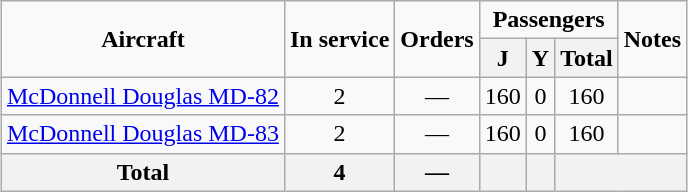<table class="wikitable toccolours" border="1" cellpadding="3" style="margin:1em auto; border-collapse:collapse;text-align:center">
<tr>
<td rowspan="2"><strong>Aircraft</strong></td>
<td rowspan="2"><strong>In service</strong></td>
<td rowspan="2"><strong>Orders</strong></td>
<td colspan="3"><strong>Passengers</strong></td>
<td rowspan="2"><strong>Notes</strong></td>
</tr>
<tr>
<th>J</th>
<th>Y</th>
<th>Total</th>
</tr>
<tr>
<td><a href='#'>McDonnell Douglas MD-82</a></td>
<td>2</td>
<td>—</td>
<td>160</td>
<td>0</td>
<td>160</td>
<td></td>
</tr>
<tr>
<td><a href='#'>McDonnell Douglas MD-83</a></td>
<td>2</td>
<td>—</td>
<td>160</td>
<td>0</td>
<td>160</td>
<td></td>
</tr>
<tr>
<th>Total</th>
<th>4</th>
<th>—</th>
<th></th>
<th></th>
<th colspan="3"></th>
</tr>
</table>
